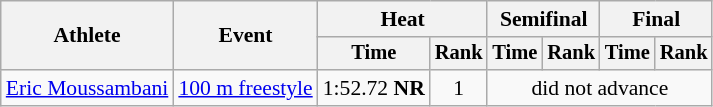<table class=wikitable style="font-size:90%">
<tr>
<th rowspan="2">Athlete</th>
<th rowspan="2">Event</th>
<th colspan="2">Heat</th>
<th colspan="2">Semifinal</th>
<th colspan="2">Final</th>
</tr>
<tr style="font-size:95%">
<th>Time</th>
<th>Rank</th>
<th>Time</th>
<th>Rank</th>
<th>Time</th>
<th>Rank</th>
</tr>
<tr align=center>
<td align=left><a href='#'>Eric Moussambani</a></td>
<td align=left><a href='#'>100 m freestyle</a></td>
<td>1:52.72 <strong>NR</strong></td>
<td>1</td>
<td colspan=4>did not advance</td>
</tr>
</table>
